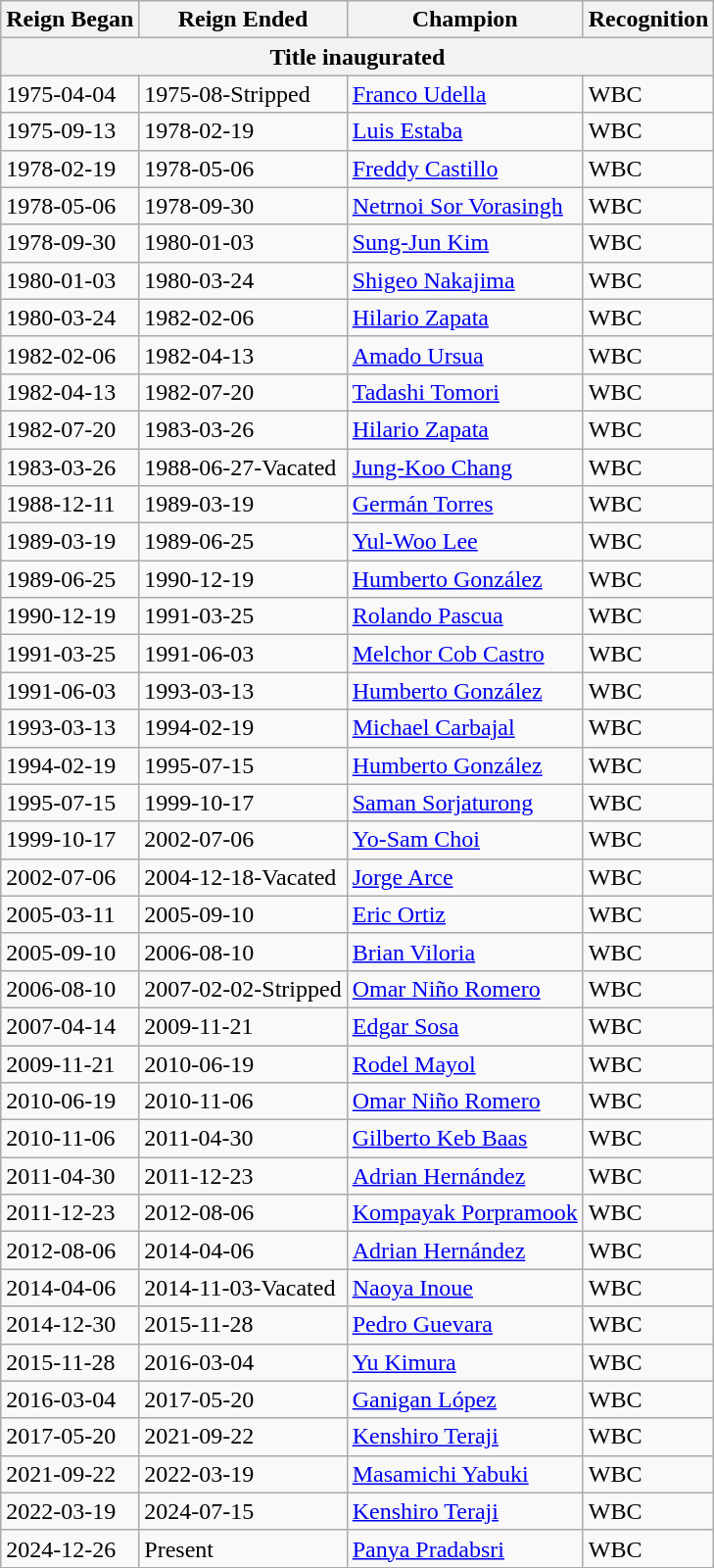<table class="wikitable">
<tr>
<th>Reign Began</th>
<th>Reign Ended</th>
<th>Champion</th>
<th>Recognition</th>
</tr>
<tr>
<th colspan="4">Title inaugurated</th>
</tr>
<tr>
<td>1975-04-04</td>
<td>1975-08-Stripped</td>
<td> <a href='#'>Franco Udella</a></td>
<td>WBC</td>
</tr>
<tr>
<td>1975-09-13</td>
<td>1978-02-19</td>
<td> <a href='#'>Luis Estaba</a></td>
<td>WBC</td>
</tr>
<tr>
<td>1978-02-19</td>
<td>1978-05-06</td>
<td> <a href='#'>Freddy Castillo</a></td>
<td>WBC</td>
</tr>
<tr>
<td>1978-05-06</td>
<td>1978-09-30</td>
<td> <a href='#'>Netrnoi Sor Vorasingh</a></td>
<td>WBC</td>
</tr>
<tr>
<td>1978-09-30</td>
<td>1980-01-03</td>
<td> <a href='#'>Sung-Jun Kim</a></td>
<td>WBC</td>
</tr>
<tr>
<td>1980-01-03</td>
<td>1980-03-24</td>
<td> <a href='#'>Shigeo Nakajima</a></td>
<td>WBC</td>
</tr>
<tr>
<td>1980-03-24</td>
<td>1982-02-06</td>
<td> <a href='#'>Hilario Zapata</a></td>
<td>WBC</td>
</tr>
<tr>
<td>1982-02-06</td>
<td>1982-04-13</td>
<td> <a href='#'>Amado Ursua</a></td>
<td>WBC</td>
</tr>
<tr>
<td>1982-04-13</td>
<td>1982-07-20</td>
<td> <a href='#'>Tadashi Tomori</a></td>
<td>WBC</td>
</tr>
<tr>
<td>1982-07-20</td>
<td>1983-03-26</td>
<td> <a href='#'>Hilario Zapata</a></td>
<td>WBC</td>
</tr>
<tr>
<td>1983-03-26</td>
<td>1988-06-27-Vacated</td>
<td> <a href='#'>Jung-Koo Chang</a></td>
<td>WBC</td>
</tr>
<tr>
<td>1988-12-11</td>
<td>1989-03-19</td>
<td> <a href='#'>Germán Torres</a></td>
<td>WBC</td>
</tr>
<tr>
<td>1989-03-19</td>
<td>1989-06-25</td>
<td> <a href='#'>Yul-Woo Lee</a></td>
<td>WBC</td>
</tr>
<tr>
<td>1989-06-25</td>
<td>1990-12-19</td>
<td> <a href='#'>Humberto González</a></td>
<td>WBC</td>
</tr>
<tr>
<td>1990-12-19</td>
<td>1991-03-25</td>
<td> <a href='#'>Rolando Pascua</a></td>
<td>WBC</td>
</tr>
<tr>
<td>1991-03-25</td>
<td>1991-06-03</td>
<td> <a href='#'>Melchor Cob Castro</a></td>
<td>WBC</td>
</tr>
<tr>
<td>1991-06-03</td>
<td>1993-03-13</td>
<td> <a href='#'>Humberto González</a></td>
<td>WBC</td>
</tr>
<tr>
<td>1993-03-13</td>
<td>1994-02-19</td>
<td> <a href='#'>Michael Carbajal</a></td>
<td>WBC</td>
</tr>
<tr>
<td>1994-02-19</td>
<td>1995-07-15</td>
<td> <a href='#'>Humberto González</a></td>
<td>WBC</td>
</tr>
<tr>
<td>1995-07-15</td>
<td>1999-10-17</td>
<td> <a href='#'>Saman Sorjaturong</a></td>
<td>WBC</td>
</tr>
<tr>
<td>1999-10-17</td>
<td>2002-07-06</td>
<td> <a href='#'>Yo-Sam Choi</a></td>
<td>WBC</td>
</tr>
<tr>
<td>2002-07-06</td>
<td>2004-12-18-Vacated</td>
<td> <a href='#'>Jorge Arce</a></td>
<td>WBC</td>
</tr>
<tr>
<td>2005-03-11</td>
<td>2005-09-10</td>
<td> <a href='#'>Eric Ortiz</a></td>
<td>WBC</td>
</tr>
<tr>
<td>2005-09-10</td>
<td>2006-08-10</td>
<td> <a href='#'>Brian Viloria</a></td>
<td>WBC</td>
</tr>
<tr>
<td>2006-08-10</td>
<td>2007-02-02-Stripped</td>
<td> <a href='#'>Omar Niño Romero</a></td>
<td>WBC</td>
</tr>
<tr>
<td>2007-04-14</td>
<td>2009-11-21</td>
<td> <a href='#'>Edgar Sosa</a></td>
<td>WBC</td>
</tr>
<tr>
<td>2009-11-21</td>
<td>2010-06-19</td>
<td> <a href='#'>Rodel Mayol</a></td>
<td>WBC</td>
</tr>
<tr>
<td>2010-06-19</td>
<td>2010-11-06</td>
<td> <a href='#'>Omar Niño Romero</a></td>
<td>WBC</td>
</tr>
<tr>
<td>2010-11-06</td>
<td>2011-04-30</td>
<td> <a href='#'>Gilberto Keb Baas</a></td>
<td>WBC</td>
</tr>
<tr>
<td>2011-04-30</td>
<td>2011-12-23</td>
<td> <a href='#'>Adrian Hernández</a></td>
<td>WBC</td>
</tr>
<tr>
<td>2011-12-23</td>
<td>2012-08-06</td>
<td> <a href='#'>Kompayak Porpramook</a></td>
<td>WBC</td>
</tr>
<tr>
<td>2012-08-06</td>
<td>2014-04-06</td>
<td> <a href='#'>Adrian Hernández</a></td>
<td>WBC</td>
</tr>
<tr>
<td>2014-04-06</td>
<td>2014-11-03-Vacated</td>
<td> <a href='#'>Naoya Inoue</a></td>
<td>WBC</td>
</tr>
<tr>
<td>2014-12-30</td>
<td>2015-11-28</td>
<td> <a href='#'>Pedro Guevara</a></td>
<td>WBC</td>
</tr>
<tr>
<td>2015-11-28</td>
<td>2016-03-04</td>
<td> <a href='#'>Yu Kimura</a></td>
<td>WBC</td>
</tr>
<tr>
<td>2016-03-04</td>
<td>2017-05-20</td>
<td> <a href='#'>Ganigan López</a></td>
<td>WBC</td>
</tr>
<tr>
<td>2017-05-20</td>
<td>2021-09-22</td>
<td> <a href='#'>Kenshiro Teraji</a></td>
<td>WBC</td>
</tr>
<tr>
<td>2021-09-22</td>
<td>2022-03-19</td>
<td> <a href='#'>Masamichi Yabuki</a></td>
<td>WBC</td>
</tr>
<tr>
<td>2022-03-19</td>
<td>2024-07-15</td>
<td> <a href='#'>Kenshiro Teraji</a></td>
<td>WBC</td>
</tr>
<tr>
<td>2024-12-26</td>
<td>Present</td>
<td> <a href='#'>Panya Pradabsri</a></td>
<td>WBC</td>
</tr>
</table>
